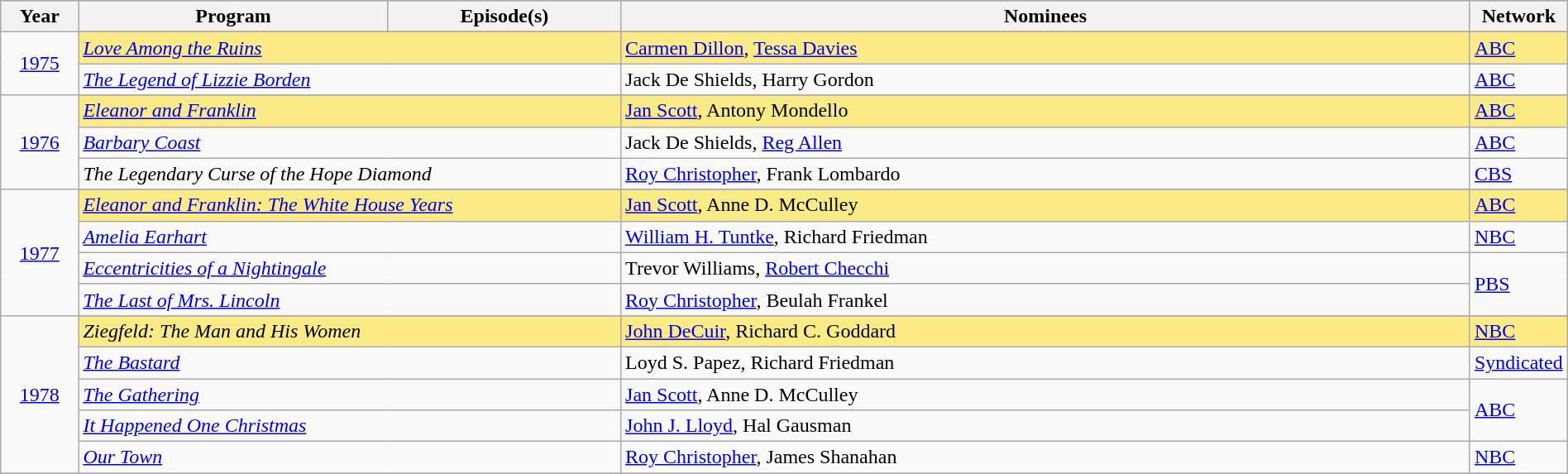<table class="wikitable" style="width:100%">
<tr bgcolor="#bebebe">
<th width="5%">Year</th>
<th width="20%">Program</th>
<th width="15%">Episode(s)</th>
<th width="55%">Nominees</th>
<th width="5%">Network</th>
</tr>
<tr>
<td rowspan=3 style="text-align:center"><a href='#'>1975</a><br></td>
</tr>
<tr style="background:#FAEB86">
<td colspan=2><em><a href='#'>Love Among the Ruins</a></em></td>
<td><a href='#'>Carmen Dillon</a>, <a href='#'>Tessa Davies</a></td>
<td><a href='#'>ABC</a></td>
</tr>
<tr>
<td colspan=2><em><a href='#'>The Legend of Lizzie Borden</a></em></td>
<td>Jack De Shields, Harry Gordon</td>
<td><a href='#'>ABC</a></td>
</tr>
<tr>
<td rowspan=4 style="text-align:center"><a href='#'>1976</a><br></td>
</tr>
<tr style="background:#FAEB86">
<td colspan=2><em><a href='#'>Eleanor and Franklin</a></em></td>
<td><a href='#'>Jan Scott</a>, Antony Mondello</td>
<td><a href='#'>ABC</a></td>
</tr>
<tr>
<td colspan=2><em><a href='#'>Barbary Coast</a></em></td>
<td>Jack De Shields, <a href='#'>Reg Allen</a></td>
<td><a href='#'>ABC</a></td>
</tr>
<tr>
<td colspan=2><em>The Legendary Curse of the Hope Diamond</em></td>
<td><a href='#'>Roy Christopher</a>, Frank Lombardo</td>
<td><a href='#'>CBS</a></td>
</tr>
<tr>
<td rowspan=5 style="text-align:center"><a href='#'>1977</a><br></td>
</tr>
<tr style="background:#FAEB86">
<td colspan=2><em><a href='#'>Eleanor and Franklin: The White House Years</a></em></td>
<td><a href='#'>Jan Scott</a>, Anne D. McCulley</td>
<td><a href='#'>ABC</a></td>
</tr>
<tr>
<td colspan=2><em><a href='#'>Amelia Earhart</a></em></td>
<td><a href='#'>William H. Tuntke</a>, Richard Friedman</td>
<td><a href='#'>NBC</a></td>
</tr>
<tr>
<td colspan=2><em><a href='#'>Eccentricities of a Nightingale</a></em></td>
<td>Trevor Williams, <a href='#'>Robert Checchi</a></td>
<td rowspan=2><a href='#'>PBS</a></td>
</tr>
<tr>
<td colspan=2><em><a href='#'>The Last of Mrs. Lincoln</a></em></td>
<td><a href='#'>Roy Christopher</a>, Beulah Frankel</td>
</tr>
<tr>
<td rowspan=6 style="text-align:center"><a href='#'>1978</a><br></td>
</tr>
<tr style="background:#FAEB86">
<td colspan=2><em>Ziegfeld: The Man and His Women</em></td>
<td><a href='#'>John DeCuir</a>, Richard C. Goddard</td>
<td><a href='#'>NBC</a></td>
</tr>
<tr>
<td colspan=2><em><a href='#'>The Bastard</a></em></td>
<td>Loyd S. Papez, Richard Friedman</td>
<td><a href='#'>Syndicated</a></td>
</tr>
<tr>
<td colspan=2><em><a href='#'>The Gathering</a></em></td>
<td><a href='#'>Jan Scott</a>, Anne D. McCulley</td>
<td rowspan=2><a href='#'>ABC</a></td>
</tr>
<tr>
<td colspan=2><em><a href='#'>It Happened One Christmas</a></em></td>
<td><a href='#'>John J. Lloyd</a>, Hal Gausman</td>
</tr>
<tr>
<td colspan=2><em><a href='#'>Our Town</a></em></td>
<td><a href='#'>Roy Christopher</a>, James Shanahan</td>
<td><a href='#'>NBC</a></td>
</tr>
<tr>
</tr>
</table>
